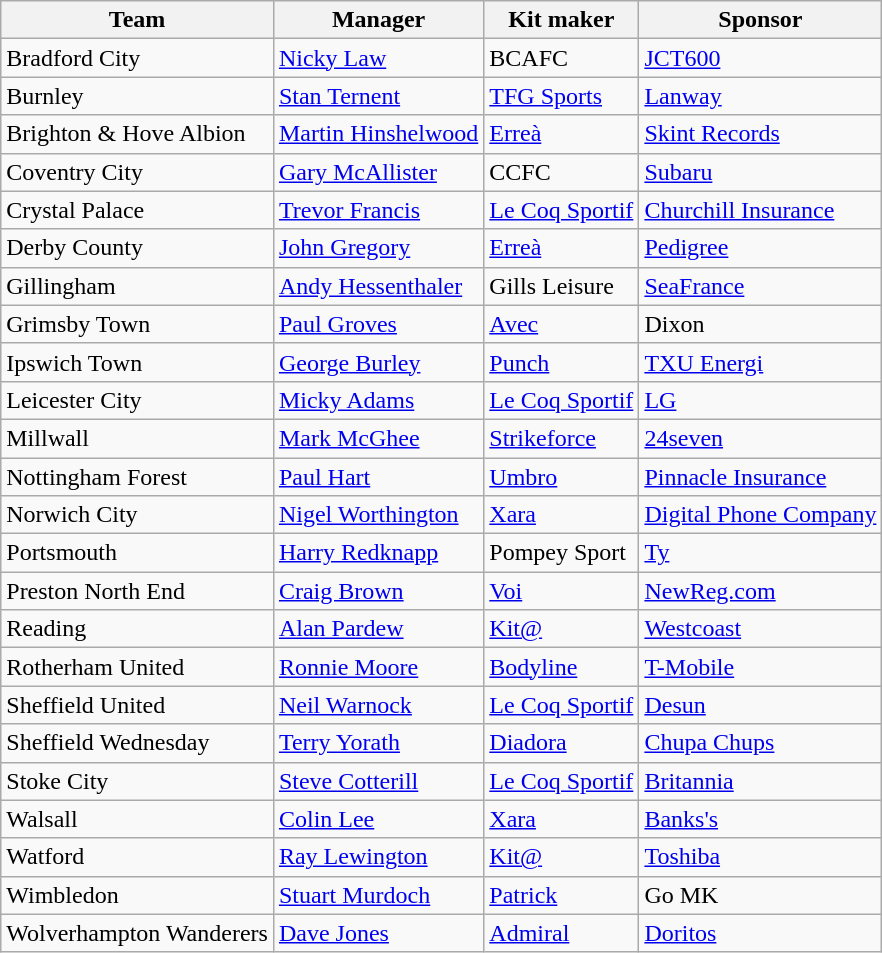<table class="wikitable sortable" style="text-align: left;">
<tr>
<th>Team</th>
<th>Manager</th>
<th>Kit maker</th>
<th>Sponsor</th>
</tr>
<tr>
<td>Bradford City</td>
<td> <a href='#'>Nicky Law</a></td>
<td>BCAFC</td>
<td><a href='#'>JCT600</a></td>
</tr>
<tr>
<td>Burnley</td>
<td> <a href='#'>Stan Ternent</a></td>
<td><a href='#'>TFG Sports</a></td>
<td><a href='#'>Lanway</a></td>
</tr>
<tr>
<td>Brighton & Hove Albion</td>
<td> <a href='#'>Martin Hinshelwood</a></td>
<td><a href='#'>Erreà</a></td>
<td><a href='#'>Skint Records</a></td>
</tr>
<tr>
<td>Coventry City</td>
<td> <a href='#'>Gary McAllister</a></td>
<td>CCFC</td>
<td><a href='#'>Subaru</a></td>
</tr>
<tr>
<td>Crystal Palace</td>
<td> <a href='#'>Trevor Francis</a></td>
<td><a href='#'>Le Coq Sportif</a></td>
<td><a href='#'>Churchill Insurance</a></td>
</tr>
<tr>
<td>Derby County</td>
<td> <a href='#'>John Gregory</a></td>
<td><a href='#'>Erreà</a></td>
<td><a href='#'>Pedigree</a></td>
</tr>
<tr>
<td>Gillingham</td>
<td> <a href='#'>Andy Hessenthaler</a></td>
<td>Gills Leisure</td>
<td><a href='#'>SeaFrance</a></td>
</tr>
<tr>
<td>Grimsby Town</td>
<td> <a href='#'>Paul Groves</a></td>
<td><a href='#'>Avec</a></td>
<td>Dixon</td>
</tr>
<tr>
<td>Ipswich Town</td>
<td> <a href='#'>George Burley</a></td>
<td><a href='#'>Punch</a></td>
<td><a href='#'>TXU Energi</a></td>
</tr>
<tr>
<td>Leicester City</td>
<td> <a href='#'>Micky Adams</a></td>
<td><a href='#'>Le Coq Sportif</a></td>
<td><a href='#'>LG</a></td>
</tr>
<tr>
<td>Millwall</td>
<td> <a href='#'>Mark McGhee</a></td>
<td><a href='#'>Strikeforce</a></td>
<td><a href='#'>24seven</a></td>
</tr>
<tr>
<td>Nottingham Forest</td>
<td> <a href='#'>Paul Hart</a></td>
<td><a href='#'>Umbro</a></td>
<td><a href='#'>Pinnacle Insurance</a></td>
</tr>
<tr>
<td>Norwich City</td>
<td> <a href='#'>Nigel Worthington</a></td>
<td><a href='#'>Xara</a></td>
<td><a href='#'>Digital Phone Company</a></td>
</tr>
<tr>
<td>Portsmouth</td>
<td> <a href='#'>Harry Redknapp</a></td>
<td>Pompey Sport</td>
<td><a href='#'>Ty</a></td>
</tr>
<tr>
<td>Preston North End</td>
<td> <a href='#'>Craig Brown</a></td>
<td><a href='#'>Voi</a></td>
<td><a href='#'>NewReg.com</a></td>
</tr>
<tr>
<td>Reading</td>
<td> <a href='#'>Alan Pardew</a></td>
<td><a href='#'>Kit@</a></td>
<td><a href='#'>Westcoast</a></td>
</tr>
<tr>
<td>Rotherham United</td>
<td> <a href='#'>Ronnie Moore</a></td>
<td><a href='#'>Bodyline</a></td>
<td><a href='#'>T-Mobile</a></td>
</tr>
<tr>
<td>Sheffield United</td>
<td> <a href='#'>Neil Warnock</a></td>
<td><a href='#'>Le Coq Sportif</a></td>
<td><a href='#'>Desun</a></td>
</tr>
<tr>
<td>Sheffield Wednesday</td>
<td> <a href='#'>Terry Yorath</a></td>
<td><a href='#'>Diadora</a></td>
<td><a href='#'>Chupa Chups</a></td>
</tr>
<tr>
<td>Stoke City</td>
<td> <a href='#'>Steve Cotterill</a></td>
<td><a href='#'>Le Coq Sportif</a></td>
<td><a href='#'>Britannia</a></td>
</tr>
<tr>
<td>Walsall</td>
<td> <a href='#'>Colin Lee</a></td>
<td><a href='#'>Xara</a></td>
<td><a href='#'>Banks's</a></td>
</tr>
<tr>
<td>Watford</td>
<td> <a href='#'>Ray Lewington</a></td>
<td><a href='#'>Kit@</a></td>
<td><a href='#'>Toshiba</a></td>
</tr>
<tr>
<td>Wimbledon</td>
<td> <a href='#'>Stuart Murdoch</a></td>
<td><a href='#'>Patrick</a></td>
<td>Go MK</td>
</tr>
<tr>
<td>Wolverhampton Wanderers</td>
<td> <a href='#'>Dave Jones</a></td>
<td><a href='#'>Admiral</a></td>
<td><a href='#'>Doritos</a></td>
</tr>
</table>
